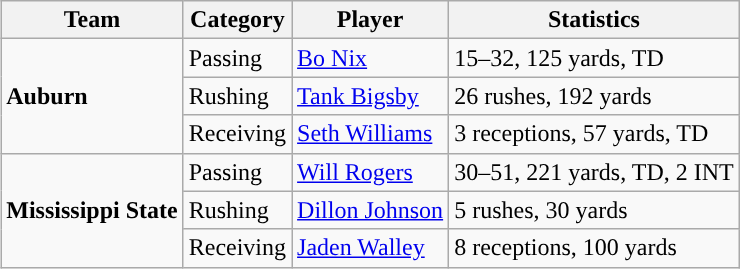<table class="wikitable" style="float: right;">
<tr>
<th>Team</th>
<th>Category</th>
<th>Player</th>
<th>Statistics</th>
</tr>
<tr>
<td rowspan=3><strong>Auburn</strong></td>
<td>Passing</td>
<td><a href='#'>Bo Nix</a></td>
<td>15–32, 125 yards, TD</td>
</tr>
<tr>
<td>Rushing</td>
<td><a href='#'>Tank Bigsby</a></td>
<td>26 rushes, 192 yards</td>
</tr>
<tr>
<td>Receiving</td>
<td><a href='#'>Seth Williams</a></td>
<td>3 receptions, 57 yards, TD</td>
</tr>
<tr>
<td rowspan=3><strong>Mississippi State</strong></td>
<td>Passing</td>
<td><a href='#'>Will Rogers</a></td>
<td>30–51, 221 yards, TD, 2 INT</td>
</tr>
<tr>
<td>Rushing</td>
<td><a href='#'>Dillon Johnson</a></td>
<td>5 rushes, 30 yards</td>
</tr>
<tr>
<td>Receiving</td>
<td><a href='#'>Jaden Walley</a></td>
<td>8 receptions, 100 yards</td>
</tr>
</table>
